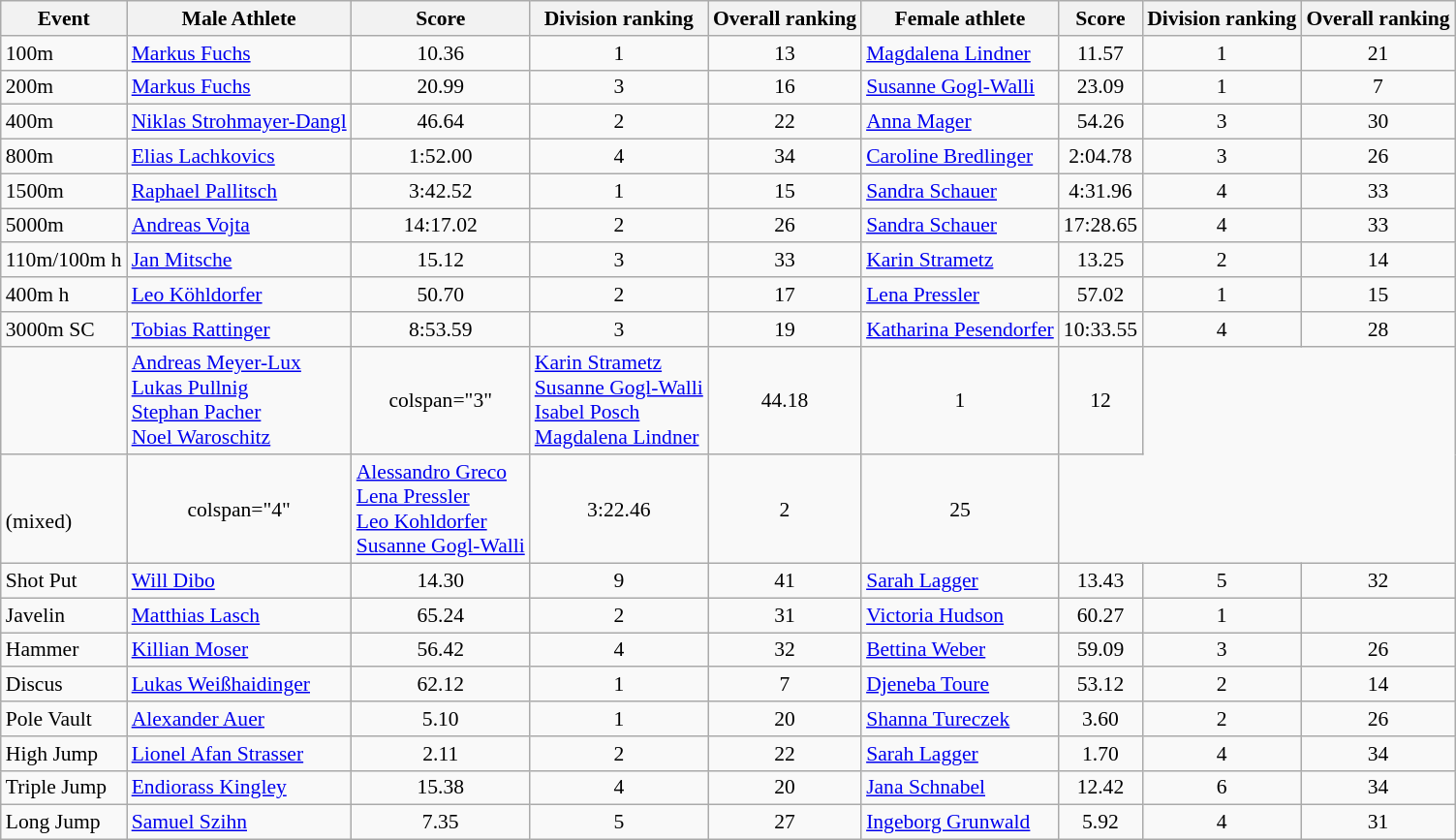<table class="wikitable" style="font-size:90%; text-align:center">
<tr>
<th>Event</th>
<th>Male Athlete</th>
<th>Score</th>
<th>Division ranking</th>
<th>Overall ranking</th>
<th>Female athlete</th>
<th>Score</th>
<th>Division ranking</th>
<th>Overall ranking</th>
</tr>
<tr>
<td align="left">100m</td>
<td align="left"><a href='#'>Markus Fuchs</a></td>
<td>10.36</td>
<td>1</td>
<td>13</td>
<td align="left"><a href='#'>Magdalena Lindner</a></td>
<td>11.57</td>
<td>1</td>
<td>21</td>
</tr>
<tr>
<td align="left">200m</td>
<td align="left"><a href='#'>Markus Fuchs</a></td>
<td>20.99</td>
<td>3</td>
<td>16</td>
<td align="left"><a href='#'>Susanne Gogl-Walli</a></td>
<td>23.09</td>
<td>1</td>
<td>7</td>
</tr>
<tr>
<td align="left">400m</td>
<td align="left"><a href='#'>Niklas Strohmayer-Dangl</a></td>
<td>46.64</td>
<td>2</td>
<td>22</td>
<td align="left"><a href='#'>Anna Mager</a></td>
<td>54.26</td>
<td>3</td>
<td>30</td>
</tr>
<tr>
<td align="left">800m</td>
<td align="left"><a href='#'>Elias Lachkovics</a></td>
<td>1:52.00</td>
<td>4</td>
<td>34</td>
<td align="left"><a href='#'>Caroline Bredlinger</a></td>
<td>2:04.78</td>
<td>3</td>
<td>26</td>
</tr>
<tr>
<td align="left">1500m</td>
<td align="left"><a href='#'>Raphael Pallitsch</a></td>
<td>3:42.52</td>
<td>1</td>
<td>15</td>
<td align="left"><a href='#'>Sandra Schauer</a></td>
<td>4:31.96</td>
<td>4</td>
<td>33</td>
</tr>
<tr>
<td align="left">5000m</td>
<td align="left"><a href='#'>Andreas Vojta</a></td>
<td>14:17.02</td>
<td>2</td>
<td>26</td>
<td align="left"><a href='#'>Sandra Schauer</a></td>
<td>17:28.65</td>
<td>4</td>
<td>33</td>
</tr>
<tr>
<td align="left">110m/100m h</td>
<td align="left"><a href='#'>Jan Mitsche</a></td>
<td>15.12</td>
<td>3</td>
<td>33</td>
<td align="left"><a href='#'>Karin Strametz</a></td>
<td>13.25</td>
<td>2</td>
<td>14</td>
</tr>
<tr>
<td align="left">400m h</td>
<td align="left"><a href='#'>Leo Köhldorfer</a></td>
<td>50.70</td>
<td>2</td>
<td>17</td>
<td align="left"><a href='#'>Lena Pressler</a></td>
<td>57.02</td>
<td>1</td>
<td>15</td>
</tr>
<tr>
<td align="left">3000m SC</td>
<td align="left"><a href='#'>Tobias Rattinger</a></td>
<td>8:53.59</td>
<td>3</td>
<td>19</td>
<td align="left"><a href='#'>Katharina Pesendorfer</a></td>
<td>10:33.55</td>
<td>4</td>
<td>28</td>
</tr>
<tr>
<td align="left"></td>
<td align="left"><a href='#'>Andreas Meyer-Lux</a><br><a href='#'>Lukas Pullnig</a><br><a href='#'>Stephan Pacher</a><br><a href='#'>Noel Waroschitz</a></td>
<td>colspan="3" </td>
<td align="left"><a href='#'>Karin Strametz</a><br><a href='#'>Susanne Gogl-Walli</a><br><a href='#'>Isabel Posch</a><br><a href='#'>Magdalena Lindner</a></td>
<td>44.18</td>
<td>1</td>
<td>12</td>
</tr>
<tr>
<td align="left"><br>(mixed)</td>
<td>colspan="4" </td>
<td align="left"><a href='#'>Alessandro Greco</a><br><a href='#'>Lena Pressler</a><br><a href='#'>Leo Kohldorfer</a><br><a href='#'>Susanne Gogl-Walli</a></td>
<td>3:22.46</td>
<td>2</td>
<td>25</td>
</tr>
<tr>
<td align="left">Shot Put</td>
<td align="left"><a href='#'>Will Dibo</a></td>
<td>14.30</td>
<td>9</td>
<td>41</td>
<td align="left"><a href='#'>Sarah Lagger</a></td>
<td>13.43</td>
<td>5</td>
<td>32</td>
</tr>
<tr>
<td align="left">Javelin</td>
<td align="left"><a href='#'>Matthias Lasch</a></td>
<td>65.24</td>
<td>2</td>
<td>31</td>
<td align="left"><a href='#'>Victoria Hudson</a></td>
<td>60.27</td>
<td>1</td>
<td></td>
</tr>
<tr>
<td align="left">Hammer</td>
<td align="left"><a href='#'>Killian Moser</a></td>
<td>56.42</td>
<td>4</td>
<td>32</td>
<td align="left"><a href='#'>Bettina Weber</a></td>
<td>59.09</td>
<td>3</td>
<td>26</td>
</tr>
<tr>
<td align="left">Discus</td>
<td align="left"><a href='#'>Lukas Weißhaidinger</a></td>
<td>62.12</td>
<td>1</td>
<td>7</td>
<td align="left"><a href='#'>Djeneba Toure</a></td>
<td>53.12</td>
<td>2</td>
<td>14</td>
</tr>
<tr>
<td align="left">Pole Vault</td>
<td align="left"><a href='#'>Alexander Auer</a></td>
<td>5.10</td>
<td>1</td>
<td>20</td>
<td align="left"><a href='#'>Shanna Tureczek</a></td>
<td>3.60</td>
<td>2</td>
<td>26</td>
</tr>
<tr>
<td align="left">High Jump</td>
<td align="left"><a href='#'>Lionel Afan Strasser</a></td>
<td>2.11</td>
<td>2</td>
<td>22</td>
<td align="left"><a href='#'>Sarah Lagger</a></td>
<td>1.70</td>
<td>4</td>
<td>34</td>
</tr>
<tr>
<td align="left">Triple Jump</td>
<td align="left"><a href='#'>Endiorass Kingley</a></td>
<td>15.38</td>
<td>4</td>
<td>20</td>
<td align="left"><a href='#'>Jana Schnabel</a></td>
<td>12.42</td>
<td>6</td>
<td>34</td>
</tr>
<tr>
<td align="left">Long Jump</td>
<td align="left"><a href='#'>Samuel Szihn</a></td>
<td>7.35</td>
<td>5</td>
<td>27</td>
<td align="left"><a href='#'>Ingeborg Grunwald</a></td>
<td>5.92</td>
<td>4</td>
<td>31</td>
</tr>
</table>
